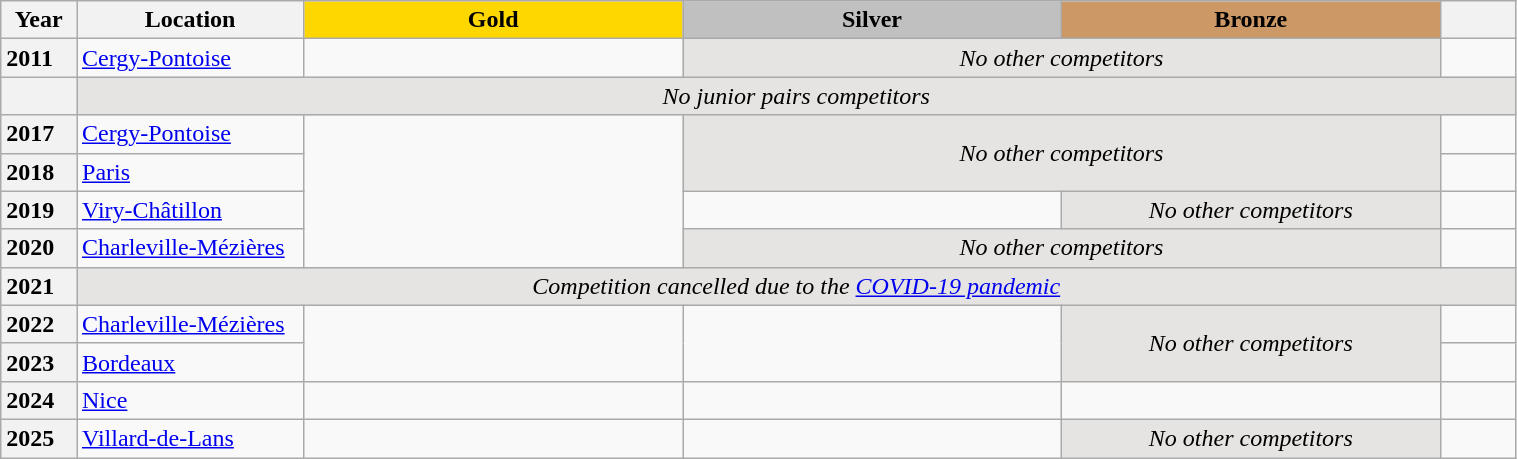<table class="wikitable unsortable" style="text-align:left; width:80%">
<tr>
<th scope="col" style="text-align:center; width:5%">Year</th>
<th scope="col" style="text-align:center; width:15%">Location</th>
<td scope="col" style="text-align:center; width:25%; background:gold"><strong>Gold</strong></td>
<td scope="col" style="text-align:center; width:25%; background:silver"><strong>Silver</strong></td>
<td scope="col" style="text-align:center; width:25%; background:#c96"><strong>Bronze</strong></td>
<th scope="col" style="text-align:center; width:5%"></th>
</tr>
<tr>
<th scope="row" style="text-align:left">2011</th>
<td><a href='#'>Cergy-Pontoise</a></td>
<td></td>
<td colspan="2" bgcolor="e5e4e2" align="center"><em>No other competitors</em></td>
<td></td>
</tr>
<tr>
<th scope="row" style="text-align:left"></th>
<td colspan="5" bgcolor="e5e4e2" align="center"><em>No junior pairs competitors</em></td>
</tr>
<tr>
<th scope="row" style="text-align:left">2017</th>
<td><a href='#'>Cergy-Pontoise</a></td>
<td rowspan="4"></td>
<td colspan="2" rowspan="2" bgcolor="e5e4e2" align="center"><em>No other competitors</em></td>
<td></td>
</tr>
<tr>
<th scope="row" style="text-align:left">2018</th>
<td><a href='#'>Paris</a></td>
<td></td>
</tr>
<tr>
<th scope="row" style="text-align:left">2019</th>
<td><a href='#'>Viry-Châtillon</a></td>
<td></td>
<td bgcolor="e5e4e2" align="center"><em>No other competitors</em></td>
<td></td>
</tr>
<tr>
<th scope="row" style="text-align:left">2020</th>
<td><a href='#'>Charleville-Mézières</a></td>
<td colspan="2" bgcolor="e5e4e2" align="center"><em>No other competitors</em></td>
<td></td>
</tr>
<tr>
<th scope="row" style="text-align:left">2021</th>
<td colspan="5" bgcolor="e5e4e2" align="center"><em>Competition cancelled due to the <a href='#'>COVID-19 pandemic</a></em></td>
</tr>
<tr>
<th scope="row" style="text-align:left">2022</th>
<td><a href='#'>Charleville-Mézières</a></td>
<td rowspan="2"></td>
<td rowspan="2"></td>
<td rowspan="2" bgcolor="e5e4e2" align="center"><em>No other competitors</em></td>
<td></td>
</tr>
<tr>
<th scope="row" style="text-align:left">2023</th>
<td><a href='#'>Bordeaux</a></td>
<td></td>
</tr>
<tr>
<th scope="row" style="text-align:left">2024</th>
<td><a href='#'>Nice</a></td>
<td></td>
<td></td>
<td></td>
<td></td>
</tr>
<tr>
<th scope="row" style="text-align:left">2025</th>
<td><a href='#'>Villard-de-Lans</a></td>
<td></td>
<td></td>
<td bgcolor="e5e4e2" align="center"><em>No other competitors</em></td>
<td></td>
</tr>
</table>
